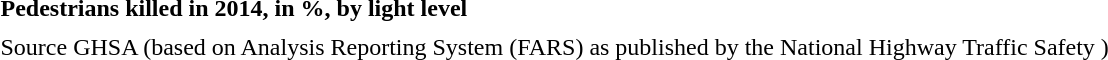<table>
<tr>
<td colspan ="4"><strong>Pedestrians killed in 2014, in %, by light level</strong></td>
</tr>
<tr>
<td></td>
</tr>
<tr>
<td colspan = 4>Source GHSA (based on Analysis Reporting System (FARS) as published by the National Highway Traffic Safety )</td>
</tr>
</table>
